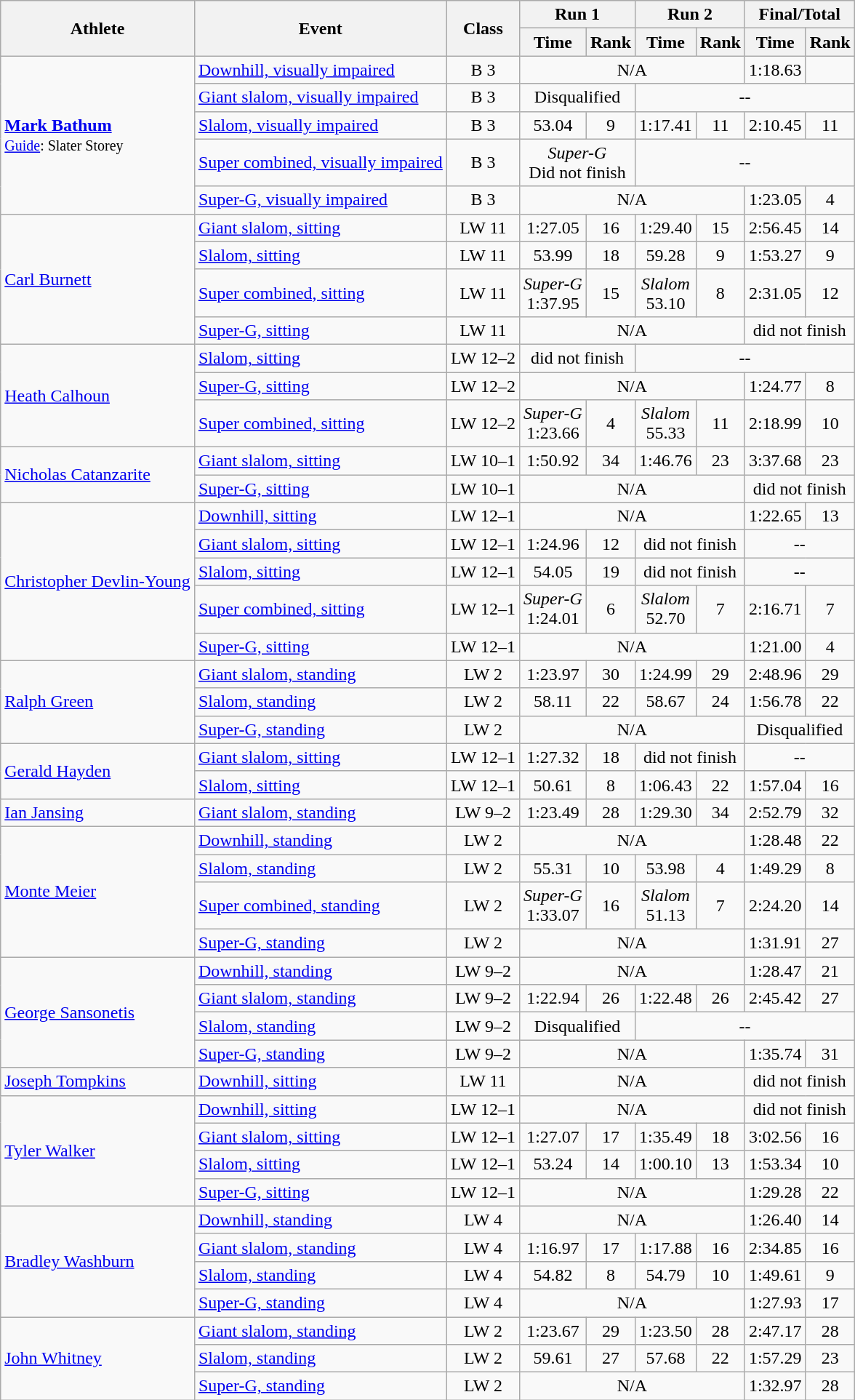<table class="wikitable" style="font-size:100%">
<tr>
<th rowspan="2">Athlete</th>
<th rowspan="2">Event</th>
<th rowspan="2">Class</th>
<th colspan="2">Run 1</th>
<th colspan="2">Run 2</th>
<th colspan="2">Final/Total</th>
</tr>
<tr>
<th>Time</th>
<th>Rank</th>
<th>Time</th>
<th>Rank</th>
<th>Time</th>
<th>Rank</th>
</tr>
<tr>
<td rowspan=5><strong><a href='#'>Mark Bathum</a></strong><br><small><a href='#'>Guide</a>: Slater Storey</small></td>
<td><a href='#'>Downhill, visually impaired</a></td>
<td align="center">B 3</td>
<td align="center" colspan="4">N/A</td>
<td align="center">1:18.63</td>
<td align="center"></td>
</tr>
<tr>
<td><a href='#'>Giant slalom, visually impaired</a></td>
<td align="center">B 3</td>
<td align="center" colspan="2">Disqualified</td>
<td align="center" colspan="4">--</td>
</tr>
<tr>
<td><a href='#'>Slalom, visually impaired</a></td>
<td align="center">B 3</td>
<td align="center">53.04</td>
<td align="center">9</td>
<td align="center">1:17.41</td>
<td align="center">11</td>
<td align="center">2:10.45</td>
<td align="center">11</td>
</tr>
<tr>
<td><a href='#'>Super combined, visually impaired</a></td>
<td align="center">B 3</td>
<td align="center" colspan="2"><em>Super-G</em><br> Did not finish</td>
<td align="center" colspan="4">--</td>
</tr>
<tr>
<td><a href='#'>Super-G, visually impaired</a></td>
<td align="center">B 3</td>
<td align="center" colspan="4">N/A</td>
<td align="center">1:23.05</td>
<td align="center">4</td>
</tr>
<tr>
<td rowspan=4><a href='#'>Carl Burnett</a></td>
<td><a href='#'>Giant slalom, sitting</a></td>
<td align="center">LW 11</td>
<td align="center">1:27.05</td>
<td align="center">16</td>
<td align="center">1:29.40</td>
<td align="center">15</td>
<td align="center">2:56.45</td>
<td align="center">14</td>
</tr>
<tr>
<td><a href='#'>Slalom, sitting</a></td>
<td align="center">LW 11</td>
<td align="center">53.99</td>
<td align="center">18</td>
<td align="center">59.28</td>
<td align="center">9</td>
<td align="center">1:53.27</td>
<td align="center">9</td>
</tr>
<tr>
<td><a href='#'>Super combined, sitting</a></td>
<td align="center">LW 11</td>
<td align="center"><em>Super-G</em><br> 1:37.95</td>
<td align="center">15</td>
<td align="center"><em>Slalom</em><br> 53.10</td>
<td align="center">8</td>
<td align="center">2:31.05</td>
<td align="center">12</td>
</tr>
<tr>
<td><a href='#'>Super-G, sitting</a></td>
<td align="center">LW 11</td>
<td align="center" colspan="4">N/A</td>
<td align="center" colspan="2">did not finish</td>
</tr>
<tr>
<td rowspan=3><a href='#'>Heath Calhoun</a></td>
<td><a href='#'>Slalom, sitting</a></td>
<td align="center">LW 12–2</td>
<td align="center" colspan="2">did not finish</td>
<td align="center" colspan="4">--</td>
</tr>
<tr>
<td><a href='#'>Super-G, sitting</a></td>
<td align="center">LW 12–2</td>
<td align="center" colspan="4">N/A</td>
<td align="center">1:24.77</td>
<td align="center">8</td>
</tr>
<tr>
<td><a href='#'>Super combined, sitting</a></td>
<td align="center">LW 12–2</td>
<td align="center"><em>Super-G</em><br> 1:23.66</td>
<td align="center">4</td>
<td align="center"><em>Slalom</em><br> 55.33</td>
<td align="center">11</td>
<td align="center">2:18.99</td>
<td align="center">10</td>
</tr>
<tr>
<td rowspan=2><a href='#'>Nicholas Catanzarite</a></td>
<td><a href='#'>Giant slalom, sitting</a></td>
<td align="center">LW 10–1</td>
<td align="center">1:50.92</td>
<td align="center">34</td>
<td align="center">1:46.76</td>
<td align="center">23</td>
<td align="center">3:37.68</td>
<td align="center">23</td>
</tr>
<tr>
<td><a href='#'>Super-G, sitting</a></td>
<td align="center">LW 10–1</td>
<td align="center" colspan="4">N/A</td>
<td align="center" colspan="2">did not finish</td>
</tr>
<tr>
<td rowspan=5><a href='#'>Christopher Devlin-Young</a></td>
<td><a href='#'>Downhill, sitting</a></td>
<td align="center">LW 12–1</td>
<td align="center" colspan="4">N/A</td>
<td align="center">1:22.65</td>
<td align="center">13</td>
</tr>
<tr>
<td><a href='#'>Giant slalom, sitting</a></td>
<td align="center">LW 12–1</td>
<td align="center">1:24.96</td>
<td align="center">12</td>
<td align="center" colspan="2">did not finish</td>
<td align="center" colspan="2">--</td>
</tr>
<tr>
<td><a href='#'>Slalom, sitting</a></td>
<td align="center">LW 12–1</td>
<td align="center">54.05</td>
<td align="center">19</td>
<td align="center" colspan="2">did not finish</td>
<td align="center" colspan="2">--</td>
</tr>
<tr>
<td><a href='#'>Super combined, sitting</a></td>
<td align="center">LW 12–1</td>
<td align="center"><em>Super-G</em><br> 1:24.01</td>
<td align="center">6</td>
<td align="center"><em>Slalom</em><br> 52.70</td>
<td align="center">7</td>
<td align="center">2:16.71</td>
<td align="center">7</td>
</tr>
<tr>
<td><a href='#'>Super-G, sitting</a></td>
<td align="center">LW 12–1</td>
<td align="center" colspan="4">N/A</td>
<td align="center">1:21.00</td>
<td align="center">4</td>
</tr>
<tr>
<td rowspan=3><a href='#'>Ralph Green</a></td>
<td><a href='#'>Giant slalom, standing</a></td>
<td align="center">LW 2</td>
<td align="center">1:23.97</td>
<td align="center">30</td>
<td align="center">1:24.99</td>
<td align="center">29</td>
<td align="center">2:48.96</td>
<td align="center">29</td>
</tr>
<tr>
<td><a href='#'>Slalom, standing</a></td>
<td align="center">LW 2</td>
<td align="center">58.11</td>
<td align="center">22</td>
<td align="center">58.67</td>
<td align="center">24</td>
<td align="center">1:56.78</td>
<td align="center">22</td>
</tr>
<tr>
<td><a href='#'>Super-G, standing</a></td>
<td align="center">LW 2</td>
<td align="center" colspan="4">N/A</td>
<td align="center" colspan="2">Disqualified</td>
</tr>
<tr>
<td rowspan=2><a href='#'>Gerald Hayden</a></td>
<td><a href='#'>Giant slalom, sitting</a></td>
<td align="center">LW 12–1</td>
<td align="center">1:27.32</td>
<td align="center">18</td>
<td align="center" colspan="2">did not finish</td>
<td align="center" colspan="2">--</td>
</tr>
<tr>
<td><a href='#'>Slalom, sitting</a></td>
<td align="center">LW 12–1</td>
<td align="center">50.61</td>
<td align="center">8</td>
<td align="center">1:06.43</td>
<td align="center">22</td>
<td align="center">1:57.04</td>
<td align="center">16</td>
</tr>
<tr>
<td rowspan=1><a href='#'>Ian Jansing</a></td>
<td><a href='#'>Giant slalom, standing</a></td>
<td align="center">LW 9–2</td>
<td align="center">1:23.49</td>
<td align="center">28</td>
<td align="center">1:29.30</td>
<td align="center">34</td>
<td align="center">2:52.79</td>
<td align="center">32</td>
</tr>
<tr>
<td rowspan=4><a href='#'>Monte Meier</a></td>
<td><a href='#'>Downhill, standing</a></td>
<td align="center">LW 2</td>
<td align="center" colspan="4">N/A</td>
<td align="center">1:28.48</td>
<td align="center">22</td>
</tr>
<tr>
<td><a href='#'>Slalom, standing</a></td>
<td align="center">LW 2</td>
<td align="center">55.31</td>
<td align="center">10</td>
<td align="center">53.98</td>
<td align="center">4</td>
<td align="center">1:49.29</td>
<td align="center">8</td>
</tr>
<tr>
<td><a href='#'>Super combined, standing</a></td>
<td align="center">LW 2</td>
<td align="center"><em>Super-G</em><br> 1:33.07</td>
<td align="center">16</td>
<td align="center"><em>Slalom</em><br> 51.13</td>
<td align="center">7</td>
<td align="center">2:24.20</td>
<td align="center">14</td>
</tr>
<tr>
<td><a href='#'>Super-G, standing</a></td>
<td align="center">LW 2</td>
<td align="center" colspan="4">N/A</td>
<td align="center">1:31.91</td>
<td align="center">27</td>
</tr>
<tr>
<td rowspan=4><a href='#'>George Sansonetis</a></td>
<td><a href='#'>Downhill, standing</a></td>
<td align="center">LW 9–2</td>
<td align="center" colspan="4">N/A</td>
<td align="center">1:28.47</td>
<td align="center">21</td>
</tr>
<tr>
<td><a href='#'>Giant slalom, standing</a></td>
<td align="center">LW 9–2</td>
<td align="center">1:22.94</td>
<td align="center">26</td>
<td align="center">1:22.48</td>
<td align="center">26</td>
<td align="center">2:45.42</td>
<td align="center">27</td>
</tr>
<tr>
<td><a href='#'>Slalom, standing</a></td>
<td align="center">LW 9–2</td>
<td align="center" colspan="2">Disqualified</td>
<td align="center" colspan="4">--</td>
</tr>
<tr>
<td><a href='#'>Super-G, standing</a></td>
<td align="center">LW 9–2</td>
<td align="center" colspan="4">N/A</td>
<td align="center">1:35.74</td>
<td align="center">31</td>
</tr>
<tr>
<td rowspan=1><a href='#'>Joseph Tompkins</a></td>
<td><a href='#'>Downhill, sitting</a></td>
<td align="center">LW 11</td>
<td align="center" colspan="4">N/A</td>
<td align="center" colspan="2">did not finish</td>
</tr>
<tr>
<td rowspan=4><a href='#'>Tyler Walker</a></td>
<td><a href='#'>Downhill, sitting</a></td>
<td align="center">LW 12–1</td>
<td align="center" colspan="4">N/A</td>
<td align="center" colspan="2">did not finish</td>
</tr>
<tr>
<td><a href='#'>Giant slalom, sitting</a></td>
<td align="center">LW 12–1</td>
<td align="center">1:27.07</td>
<td align="center">17</td>
<td align="center">1:35.49</td>
<td align="center">18</td>
<td align="center">3:02.56</td>
<td align="center">16</td>
</tr>
<tr>
<td><a href='#'>Slalom, sitting</a></td>
<td align="center">LW 12–1</td>
<td align="center">53.24</td>
<td align="center">14</td>
<td align="center">1:00.10</td>
<td align="center">13</td>
<td align="center">1:53.34</td>
<td align="center">10</td>
</tr>
<tr>
<td><a href='#'>Super-G, sitting</a></td>
<td align="center">LW 12–1</td>
<td align="center" colspan="4">N/A</td>
<td align="center">1:29.28</td>
<td align="center">22</td>
</tr>
<tr>
<td rowspan=4><a href='#'>Bradley Washburn</a></td>
<td><a href='#'>Downhill, standing</a></td>
<td align="center">LW 4</td>
<td align="center" colspan="4">N/A</td>
<td align="center">1:26.40</td>
<td align="center">14</td>
</tr>
<tr>
<td><a href='#'>Giant slalom, standing</a></td>
<td align="center">LW 4</td>
<td align="center">1:16.97</td>
<td align="center">17</td>
<td align="center">1:17.88</td>
<td align="center">16</td>
<td align="center">2:34.85</td>
<td align="center">16</td>
</tr>
<tr>
<td><a href='#'>Slalom, standing</a></td>
<td align="center">LW 4</td>
<td align="center">54.82</td>
<td align="center">8</td>
<td align="center">54.79</td>
<td align="center">10</td>
<td align="center">1:49.61</td>
<td align="center">9</td>
</tr>
<tr>
<td><a href='#'>Super-G, standing</a></td>
<td align="center">LW 4</td>
<td align="center" colspan="4">N/A</td>
<td align="center">1:27.93</td>
<td align="center">17</td>
</tr>
<tr>
<td rowspan=3><a href='#'>John Whitney</a></td>
<td><a href='#'>Giant slalom, standing</a></td>
<td align="center">LW 2</td>
<td align="center">1:23.67</td>
<td align="center">29</td>
<td align="center">1:23.50</td>
<td align="center">28</td>
<td align="center">2:47.17</td>
<td align="center">28</td>
</tr>
<tr>
<td><a href='#'>Slalom, standing</a></td>
<td align="center">LW 2</td>
<td align="center">59.61</td>
<td align="center">27</td>
<td align="center">57.68</td>
<td align="center">22</td>
<td align="center">1:57.29</td>
<td align="center">23</td>
</tr>
<tr>
<td><a href='#'>Super-G, standing</a></td>
<td align="center">LW 2</td>
<td align="center" colspan="4">N/A</td>
<td align="center">1:32.97</td>
<td align="center">28</td>
</tr>
</table>
